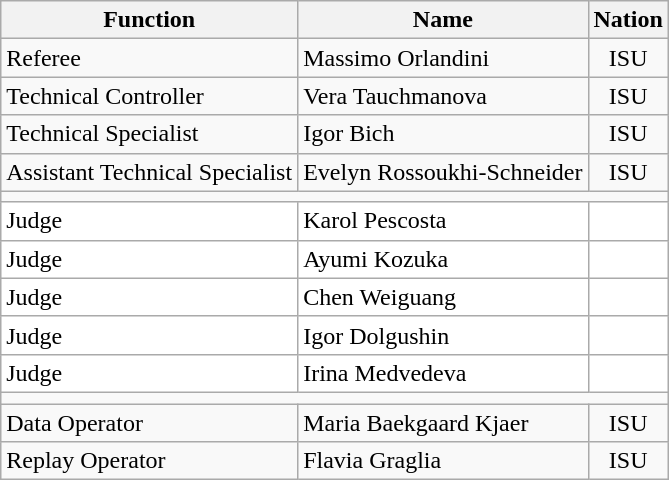<table class="wikitable">
<tr>
<th>Function</th>
<th>Name</th>
<th>Nation</th>
</tr>
<tr>
<td>Referee</td>
<td>Massimo Orlandini</td>
<td style="text-align: center">ISU</td>
</tr>
<tr>
<td>Technical Controller</td>
<td>Vera Tauchmanova</td>
<td style="text-align: center">ISU</td>
</tr>
<tr>
<td>Technical Specialist</td>
<td>Igor Bich</td>
<td style="text-align: center">ISU</td>
</tr>
<tr>
<td>Assistant Technical Specialist</td>
<td>Evelyn Rossoukhi-Schneider</td>
<td style="text-align: center">ISU</td>
</tr>
<tr>
<td colspan=3></td>
</tr>
<tr style="background-color: white">
<td>Judge</td>
<td>Karol Pescosta</td>
<td></td>
</tr>
<tr style="background-color: white">
<td>Judge</td>
<td>Ayumi Kozuka</td>
<td></td>
</tr>
<tr style="background-color: white">
<td>Judge</td>
<td>Chen Weiguang</td>
<td></td>
</tr>
<tr style="background-color: white">
<td>Judge</td>
<td>Igor Dolgushin</td>
<td></td>
</tr>
<tr style="background-color: white">
<td>Judge</td>
<td>Irina Medvedeva</td>
<td></td>
</tr>
<tr>
<td colspan=3></td>
</tr>
<tr>
<td>Data Operator</td>
<td>Maria Baekgaard Kjaer</td>
<td style="text-align: center">ISU</td>
</tr>
<tr>
<td>Replay Operator</td>
<td>Flavia Graglia</td>
<td style="text-align: center">ISU</td>
</tr>
</table>
